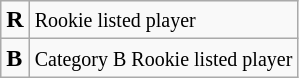<table class="wikitable">
<tr>
<td><span><strong>R</strong></span></td>
<td><small>Rookie listed player</small></td>
</tr>
<tr>
<td><span><strong>B</strong></span></td>
<td><small>Category B Rookie listed player</small></td>
</tr>
</table>
